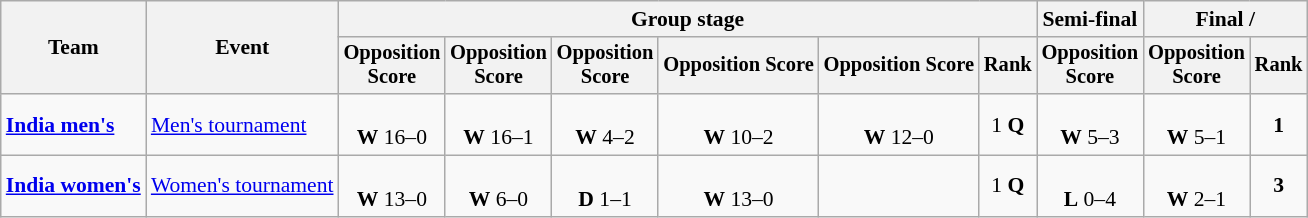<table class=wikitable style=font-size:90%;text-align:center>
<tr>
<th rowspan=2>Team</th>
<th rowspan=2>Event</th>
<th colspan="6">Group stage</th>
<th>Semi-final</th>
<th colspan=2>Final / </th>
</tr>
<tr style=font-size:95%>
<th>Opposition<br>Score</th>
<th>Opposition<br>Score</th>
<th>Opposition<br>Score</th>
<th>Opposition Score</th>
<th>Opposition Score</th>
<th>Rank</th>
<th>Opposition<br>Score</th>
<th>Opposition<br>Score</th>
<th>Rank</th>
</tr>
<tr>
<td align=left><strong><a href='#'>India men's</a></strong></td>
<td align=left><a href='#'>Men's tournament</a></td>
<td><br><strong>W</strong> 16–0</td>
<td><br><strong>W</strong> 16–1</td>
<td><br><strong>W</strong> 4–2</td>
<td><br><strong>W</strong> 10–2</td>
<td><br><strong>W</strong> 12–0</td>
<td>1 <strong>Q</strong></td>
<td><br><strong>W</strong> 5–3</td>
<td><br><strong>W</strong> 5–1</td>
<td><strong>1</strong></td>
</tr>
<tr>
<td align=left><strong><a href='#'>India women's</a></strong></td>
<td align=left><a href='#'>Women's tournament</a></td>
<td><br><strong>W</strong> 13–0</td>
<td><br><strong>W</strong> 6–0</td>
<td><br><strong>D</strong> 1–1</td>
<td><br><strong>W</strong> 13–0</td>
<td></td>
<td>1 <strong>Q</strong></td>
<td><br><strong>L</strong> 0–4</td>
<td><br><strong>W</strong> 2–1</td>
<td><strong>3</strong></td>
</tr>
</table>
